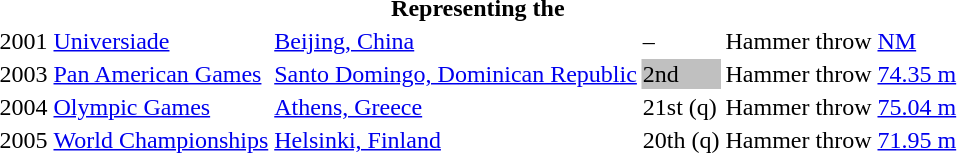<table>
<tr>
<th colspan="6">Representing the </th>
</tr>
<tr>
<td>2001</td>
<td><a href='#'>Universiade</a></td>
<td><a href='#'>Beijing, China</a></td>
<td>–</td>
<td>Hammer throw</td>
<td><a href='#'>NM</a></td>
</tr>
<tr>
<td>2003</td>
<td><a href='#'>Pan American Games</a></td>
<td><a href='#'>Santo Domingo, Dominican Republic</a></td>
<td bgcolor=silver>2nd</td>
<td>Hammer throw</td>
<td><a href='#'>74.35 m</a></td>
</tr>
<tr>
<td>2004</td>
<td><a href='#'>Olympic Games</a></td>
<td><a href='#'>Athens, Greece</a></td>
<td>21st (q)</td>
<td>Hammer throw</td>
<td><a href='#'>75.04 m</a></td>
</tr>
<tr>
<td>2005</td>
<td><a href='#'>World Championships</a></td>
<td><a href='#'>Helsinki, Finland</a></td>
<td>20th (q)</td>
<td>Hammer throw</td>
<td><a href='#'>71.95 m</a></td>
</tr>
</table>
